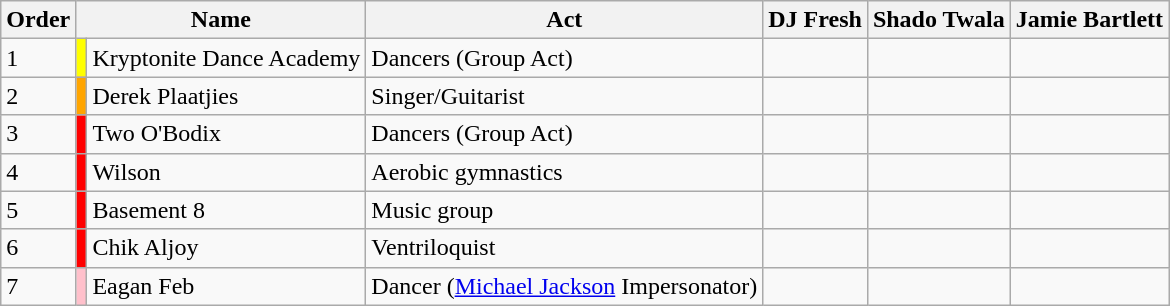<table class="wikitable sortable">
<tr>
<th>Order</th>
<th colspan="2">Name</th>
<th>Act</th>
<th>DJ Fresh</th>
<th>Shado Twala</th>
<th>Jamie Bartlett</th>
</tr>
<tr>
<td>1</td>
<td style="background:yellow"></td>
<td>Kryptonite Dance Academy</td>
<td>Dancers (Group Act)</td>
<td></td>
<td></td>
<td></td>
</tr>
<tr>
<td>2</td>
<td style="background:orange"></td>
<td>Derek Plaatjies </td>
<td>Singer/Guitarist</td>
<td></td>
<td></td>
<td></td>
</tr>
<tr>
<td>3</td>
<td style="background:red"></td>
<td>Two O'Bodix</td>
<td>Dancers (Group Act)</td>
<td></td>
<td></td>
<td></td>
</tr>
<tr>
<td>4</td>
<td style="background:red"></td>
<td>Wilson</td>
<td>Aerobic gymnastics</td>
<td></td>
<td></td>
<td></td>
</tr>
<tr>
<td>5</td>
<td style="background:red"></td>
<td>Basement 8</td>
<td>Music group</td>
<td></td>
<td></td>
<td></td>
</tr>
<tr>
<td>6</td>
<td style="background:red"></td>
<td>Chik Aljoy </td>
<td>Ventriloquist</td>
<td></td>
<td></td>
<td></td>
</tr>
<tr>
<td>7</td>
<td style="background:pink"></td>
<td>Eagan Feb</td>
<td>Dancer (<a href='#'>Michael Jackson</a> Impersonator)</td>
<td></td>
<td></td>
<td></td>
</tr>
</table>
